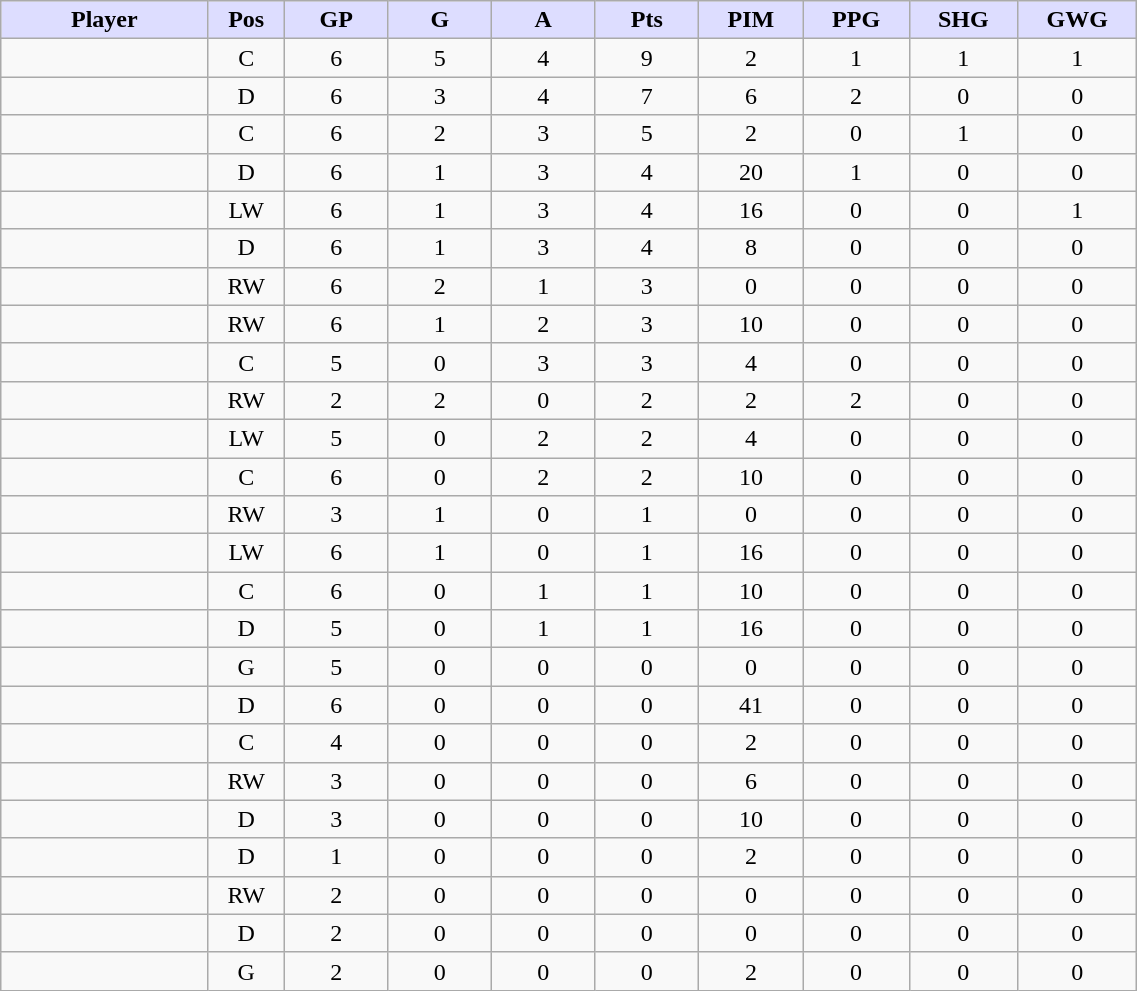<table style="width:60%;" class="wikitable sortable">
<tr style="text-align:center;">
<th style="background:#ddf; width:10%;">Player</th>
<th style="background:#ddf; width:3%;" title="Position">Pos</th>
<th style="background:#ddf; width:5%;" title="Games played">GP</th>
<th style="background:#ddf; width:5%;" title="Goals">G</th>
<th style="background:#ddf; width:5%;" title="Assists">A</th>
<th style="background:#ddf; width:5%;" title="Points">Pts</th>
<th style="background:#ddf; width:5%;" title="Penalties in Minutes">PIM</th>
<th style="background:#ddf; width:5%;" title="Power Play Goals">PPG</th>
<th style="background:#ddf; width:5%;" title="Short-handed Goals">SHG</th>
<th style="background:#ddf; width:5%;" title="Game-winning Goals">GWG</th>
</tr>
<tr style="text-align:center;">
<td style="text-align:right;"></td>
<td>C</td>
<td>6</td>
<td>5</td>
<td>4</td>
<td>9</td>
<td>2</td>
<td>1</td>
<td>1</td>
<td>1</td>
</tr>
<tr style="text-align:center;">
<td style="text-align:right;"></td>
<td>D</td>
<td>6</td>
<td>3</td>
<td>4</td>
<td>7</td>
<td>6</td>
<td>2</td>
<td>0</td>
<td>0</td>
</tr>
<tr style="text-align:center;">
<td style="text-align:right;"></td>
<td>C</td>
<td>6</td>
<td>2</td>
<td>3</td>
<td>5</td>
<td>2</td>
<td>0</td>
<td>1</td>
<td>0</td>
</tr>
<tr style="text-align:center;">
<td style="text-align:right;"></td>
<td>D</td>
<td>6</td>
<td>1</td>
<td>3</td>
<td>4</td>
<td>20</td>
<td>1</td>
<td>0</td>
<td>0</td>
</tr>
<tr style="text-align:center;">
<td style="text-align:right;"></td>
<td>LW</td>
<td>6</td>
<td>1</td>
<td>3</td>
<td>4</td>
<td>16</td>
<td>0</td>
<td>0</td>
<td>1</td>
</tr>
<tr style="text-align:center;">
<td style="text-align:right;"></td>
<td>D</td>
<td>6</td>
<td>1</td>
<td>3</td>
<td>4</td>
<td>8</td>
<td>0</td>
<td>0</td>
<td>0</td>
</tr>
<tr style="text-align:center;">
<td style="text-align:right;"></td>
<td>RW</td>
<td>6</td>
<td>2</td>
<td>1</td>
<td>3</td>
<td>0</td>
<td>0</td>
<td>0</td>
<td>0</td>
</tr>
<tr style="text-align:center;">
<td style="text-align:right;"></td>
<td>RW</td>
<td>6</td>
<td>1</td>
<td>2</td>
<td>3</td>
<td>10</td>
<td>0</td>
<td>0</td>
<td>0</td>
</tr>
<tr style="text-align:center;">
<td style="text-align:right;"></td>
<td>C</td>
<td>5</td>
<td>0</td>
<td>3</td>
<td>3</td>
<td>4</td>
<td>0</td>
<td>0</td>
<td>0</td>
</tr>
<tr style="text-align:center;">
<td style="text-align:right;"></td>
<td>RW</td>
<td>2</td>
<td>2</td>
<td>0</td>
<td>2</td>
<td>2</td>
<td>2</td>
<td>0</td>
<td>0</td>
</tr>
<tr style="text-align:center;">
<td style="text-align:right;"></td>
<td>LW</td>
<td>5</td>
<td>0</td>
<td>2</td>
<td>2</td>
<td>4</td>
<td>0</td>
<td>0</td>
<td>0</td>
</tr>
<tr style="text-align:center;">
<td style="text-align:right;"></td>
<td>C</td>
<td>6</td>
<td>0</td>
<td>2</td>
<td>2</td>
<td>10</td>
<td>0</td>
<td>0</td>
<td>0</td>
</tr>
<tr style="text-align:center;">
<td style="text-align:right;"></td>
<td>RW</td>
<td>3</td>
<td>1</td>
<td>0</td>
<td>1</td>
<td>0</td>
<td>0</td>
<td>0</td>
<td>0</td>
</tr>
<tr style="text-align:center;">
<td style="text-align:right;"></td>
<td>LW</td>
<td>6</td>
<td>1</td>
<td>0</td>
<td>1</td>
<td>16</td>
<td>0</td>
<td>0</td>
<td>0</td>
</tr>
<tr style="text-align:center;">
<td style="text-align:right;"></td>
<td>C</td>
<td>6</td>
<td>0</td>
<td>1</td>
<td>1</td>
<td>10</td>
<td>0</td>
<td>0</td>
<td>0</td>
</tr>
<tr style="text-align:center;">
<td style="text-align:right;"></td>
<td>D</td>
<td>5</td>
<td>0</td>
<td>1</td>
<td>1</td>
<td>16</td>
<td>0</td>
<td>0</td>
<td>0</td>
</tr>
<tr style="text-align:center;">
<td style="text-align:right;"></td>
<td>G</td>
<td>5</td>
<td>0</td>
<td>0</td>
<td>0</td>
<td>0</td>
<td>0</td>
<td>0</td>
<td>0</td>
</tr>
<tr style="text-align:center;">
<td style="text-align:right;"></td>
<td>D</td>
<td>6</td>
<td>0</td>
<td>0</td>
<td>0</td>
<td>41</td>
<td>0</td>
<td>0</td>
<td>0</td>
</tr>
<tr style="text-align:center;">
<td style="text-align:right;"></td>
<td>C</td>
<td>4</td>
<td>0</td>
<td>0</td>
<td>0</td>
<td>2</td>
<td>0</td>
<td>0</td>
<td>0</td>
</tr>
<tr style="text-align:center;">
<td style="text-align:right;"></td>
<td>RW</td>
<td>3</td>
<td>0</td>
<td>0</td>
<td>0</td>
<td>6</td>
<td>0</td>
<td>0</td>
<td>0</td>
</tr>
<tr style="text-align:center;">
<td style="text-align:right;"></td>
<td>D</td>
<td>3</td>
<td>0</td>
<td>0</td>
<td>0</td>
<td>10</td>
<td>0</td>
<td>0</td>
<td>0</td>
</tr>
<tr style="text-align:center;">
<td style="text-align:right;"></td>
<td>D</td>
<td>1</td>
<td>0</td>
<td>0</td>
<td>0</td>
<td>2</td>
<td>0</td>
<td>0</td>
<td>0</td>
</tr>
<tr style="text-align:center;">
<td style="text-align:right;"></td>
<td>RW</td>
<td>2</td>
<td>0</td>
<td>0</td>
<td>0</td>
<td>0</td>
<td>0</td>
<td>0</td>
<td>0</td>
</tr>
<tr style="text-align:center;">
<td style="text-align:right;"></td>
<td>D</td>
<td>2</td>
<td>0</td>
<td>0</td>
<td>0</td>
<td>0</td>
<td>0</td>
<td>0</td>
<td>0</td>
</tr>
<tr style="text-align:center;">
<td style="text-align:right;"></td>
<td>G</td>
<td>2</td>
<td>0</td>
<td>0</td>
<td>0</td>
<td>2</td>
<td>0</td>
<td>0</td>
<td>0</td>
</tr>
</table>
